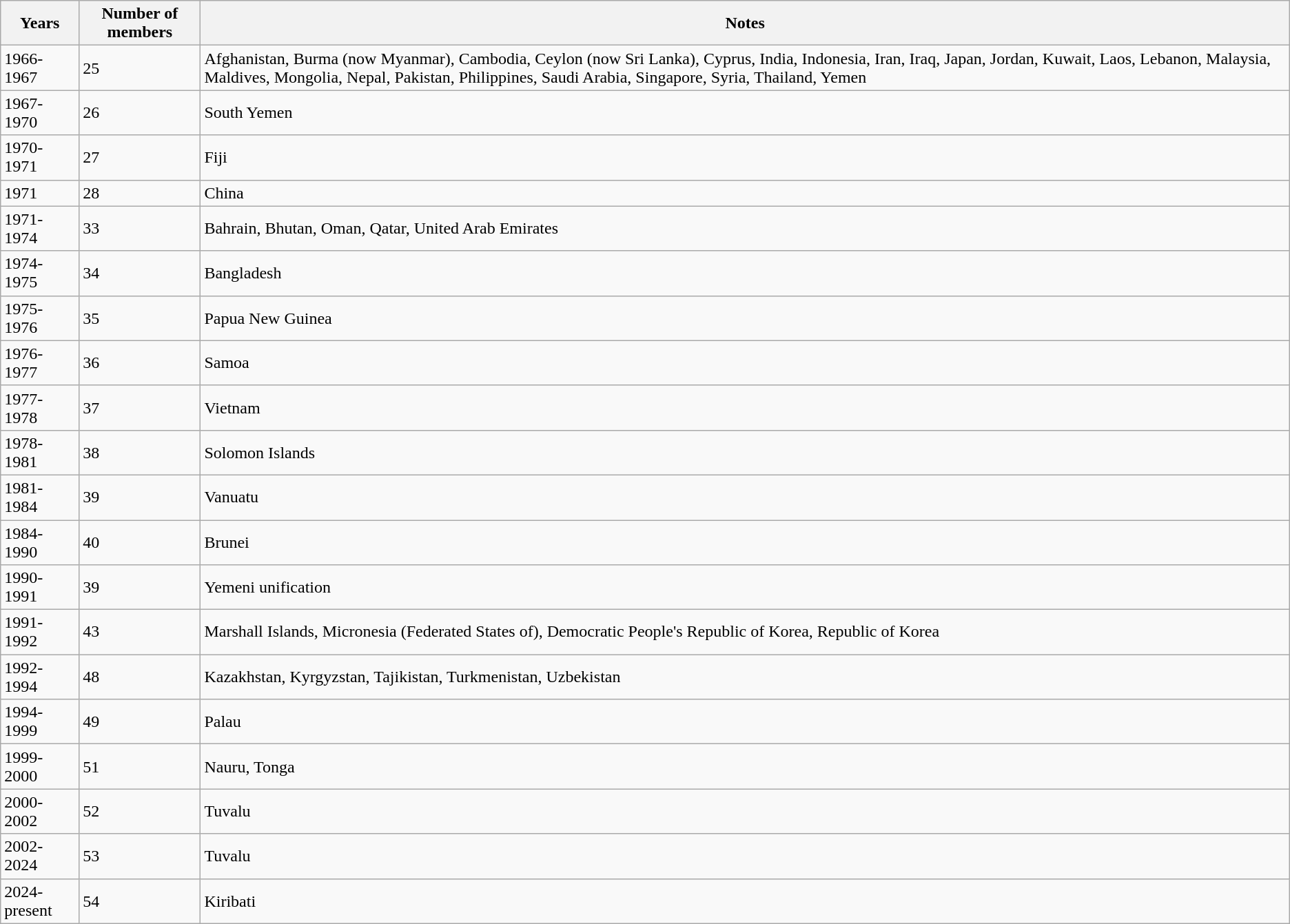<table class="wikitable">
<tr>
<th>Years</th>
<th>Number of members</th>
<th>Notes</th>
</tr>
<tr>
<td>1966-1967</td>
<td>25</td>
<td>Afghanistan, Burma (now Myanmar), Cambodia, Ceylon (now Sri Lanka), Cyprus, India, Indonesia, Iran, Iraq, Japan, Jordan, Kuwait, Laos, Lebanon, Malaysia, Maldives, Mongolia, Nepal, Pakistan, Philippines, Saudi Arabia, Singapore, Syria, Thailand, Yemen</td>
</tr>
<tr>
<td>1967-1970</td>
<td>26</td>
<td>South Yemen</td>
</tr>
<tr>
<td>1970-1971</td>
<td>27</td>
<td>Fiji</td>
</tr>
<tr>
<td>1971</td>
<td>28</td>
<td>China</td>
</tr>
<tr>
<td>1971-1974</td>
<td>33</td>
<td>Bahrain, Bhutan, Oman, Qatar, United Arab Emirates</td>
</tr>
<tr>
<td>1974-1975</td>
<td>34</td>
<td>Bangladesh</td>
</tr>
<tr>
<td>1975-1976</td>
<td>35</td>
<td>Papua New Guinea</td>
</tr>
<tr>
<td>1976-1977</td>
<td>36</td>
<td>Samoa</td>
</tr>
<tr>
<td>1977-1978</td>
<td>37</td>
<td>Vietnam</td>
</tr>
<tr>
<td>1978-1981</td>
<td>38</td>
<td>Solomon Islands</td>
</tr>
<tr>
<td>1981-1984</td>
<td>39</td>
<td>Vanuatu</td>
</tr>
<tr>
<td>1984-1990</td>
<td>40</td>
<td>Brunei</td>
</tr>
<tr>
<td>1990-1991</td>
<td>39</td>
<td>Yemeni unification</td>
</tr>
<tr>
<td>1991-1992</td>
<td>43</td>
<td>Marshall Islands, Micronesia (Federated States of), Democratic People's Republic of Korea, Republic of Korea</td>
</tr>
<tr>
<td>1992-1994</td>
<td>48</td>
<td>Kazakhstan, Kyrgyzstan, Tajikistan, Turkmenistan, Uzbekistan</td>
</tr>
<tr>
<td>1994-1999</td>
<td>49</td>
<td>Palau</td>
</tr>
<tr>
<td>1999-2000</td>
<td>51</td>
<td>Nauru, Tonga</td>
</tr>
<tr>
<td>2000-2002</td>
<td>52</td>
<td>Tuvalu</td>
</tr>
<tr>
<td>2002-2024</td>
<td>53</td>
<td>Tuvalu</td>
</tr>
<tr>
<td>2024-present</td>
<td>54</td>
<td>Kiribati</td>
</tr>
</table>
